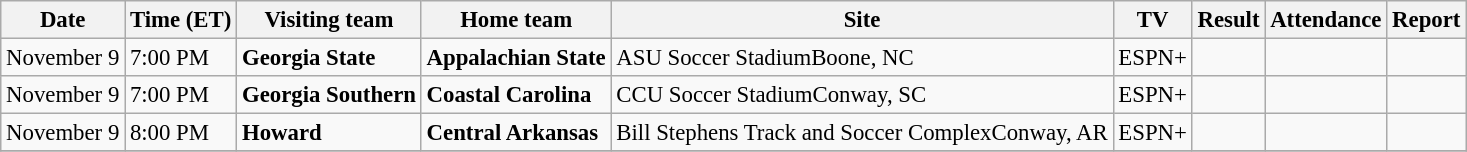<table class="wikitable" style="font-size:95%;">
<tr>
<th>Date</th>
<th>Time (ET)</th>
<th>Visiting team</th>
<th>Home team</th>
<th>Site</th>
<th>TV</th>
<th>Result</th>
<th>Attendance</th>
<th>Report</th>
</tr>
<tr>
<td>November 9</td>
<td>7:00 PM</td>
<td><strong>Georgia State</strong></td>
<td><strong>Appalachian State</strong></td>
<td>ASU Soccer StadiumBoone, NC</td>
<td>ESPN+</td>
<td></td>
<td></td>
<td></td>
</tr>
<tr>
<td>November 9</td>
<td>7:00 PM</td>
<td><strong>Georgia Southern</strong></td>
<td><strong>Coastal Carolina</strong></td>
<td>CCU Soccer StadiumConway, SC</td>
<td>ESPN+</td>
<td></td>
<td></td>
<td></td>
</tr>
<tr>
<td>November 9</td>
<td>8:00 PM</td>
<td><strong>Howard</strong></td>
<td><strong>Central Arkansas</strong></td>
<td>Bill Stephens Track and Soccer ComplexConway, AR</td>
<td>ESPN+</td>
<td></td>
<td></td>
<td></td>
</tr>
<tr>
</tr>
</table>
